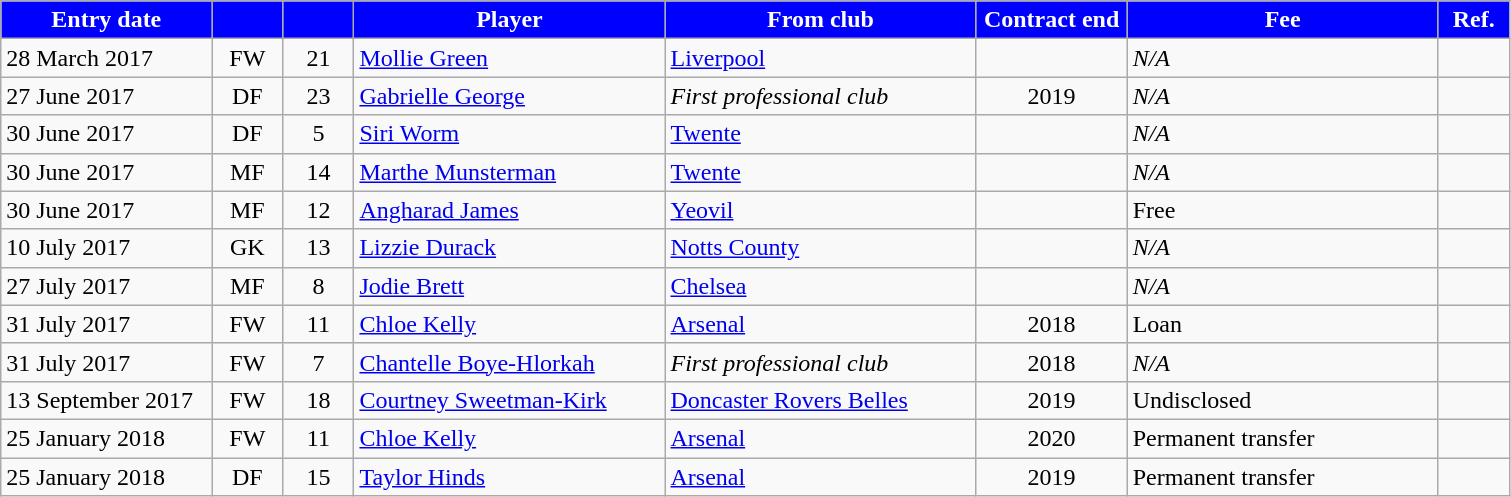<table class="wikitable sortable">
<tr>
<th style="background:#00f; color:white;width:100pt">Entry date</th>
<th style="background:#00f; color:white;width:30pt"></th>
<th style="background:#00f; color:white;width:30pt"></th>
<th style="background:#00f; color:white;width:150pt">Player</th>
<th style="background:#00f; color:white;width:150pt">From club</th>
<th style="background:#00f; color:white;width:70pt">Contract end</th>
<th style="background:#00f; color:white;width:150pt">Fee</th>
<th style="background:#00f; color:white;width:30pt">Ref.</th>
</tr>
<tr>
<td>28 March 2017</td>
<td style="text-align:center;">FW</td>
<td style="text-align:center;">21</td>
<td style="text-align:left;"> <a href='#'>Mollie Green</a></td>
<td style="text-align:left;"> <a href='#'>Liverpool</a></td>
<td style="text-align:center;"></td>
<td><em>N/A</em></td>
<td></td>
</tr>
<tr>
<td>27 June 2017</td>
<td style="text-align:center;">DF</td>
<td style="text-align:center;">23</td>
<td style="text-align:left;"> <a href='#'>Gabrielle George</a></td>
<td style="text-align:left;"><em>First professional club</em></td>
<td style="text-align:center;">2019</td>
<td><em>N/A</em></td>
<td></td>
</tr>
<tr>
<td>30 June 2017</td>
<td style="text-align:center;">DF</td>
<td style="text-align:center;">5</td>
<td style="text-align:left;"> <a href='#'>Siri Worm</a></td>
<td style="text-align:left;"> <a href='#'>Twente</a></td>
<td style="text-align:center;"></td>
<td><em>N/A</em></td>
<td></td>
</tr>
<tr>
<td>30 June 2017</td>
<td style="text-align:center;">MF</td>
<td style="text-align:center;">14</td>
<td style="text-align:left;"> <a href='#'>Marthe Munsterman</a></td>
<td style="text-align:left;"> <a href='#'>Twente</a></td>
<td style="text-align:center;"></td>
<td><em>N/A</em></td>
<td></td>
</tr>
<tr>
<td>30 June 2017</td>
<td style="text-align:center;">MF</td>
<td style="text-align:center;">12</td>
<td style="text-align:left;"> <a href='#'>Angharad James</a></td>
<td style="text-align:left;"> <a href='#'>Yeovil</a></td>
<td style="text-align:center;"></td>
<td>Free</td>
<td></td>
</tr>
<tr>
<td>10 July 2017</td>
<td style="text-align:center;">GK</td>
<td style="text-align:center;">13</td>
<td style="text-align:left;"> <a href='#'>Lizzie Durack</a></td>
<td style="text-align:left;"> <a href='#'>Notts County</a></td>
<td style="text-align:center;"></td>
<td><em>N/A</em></td>
<td></td>
</tr>
<tr>
<td>27 July 2017</td>
<td style="text-align:center;">MF</td>
<td style="text-align:center;">8</td>
<td style="text-align:left;"> <a href='#'>Jodie Brett</a></td>
<td style="text-align:left;"> <a href='#'>Chelsea</a></td>
<td style="text-align:center;"></td>
<td><em>N/A</em></td>
<td></td>
</tr>
<tr>
<td>31 July 2017</td>
<td style="text-align:center;">FW</td>
<td style="text-align:center;">11</td>
<td style="text-align:left;"> <a href='#'>Chloe Kelly</a></td>
<td style="text-align:left;"> <a href='#'>Arsenal</a></td>
<td style="text-align:center;">2018</td>
<td>Loan</td>
<td></td>
</tr>
<tr>
<td>31 July 2017</td>
<td style="text-align:center;">FW</td>
<td style="text-align:center;">7</td>
<td style="text-align:left;"> <a href='#'>Chantelle Boye-Hlorkah</a></td>
<td style="text-align:left;"><em>First professional club</em></td>
<td style="text-align:center;">2018</td>
<td><em>N/A</em></td>
<td></td>
</tr>
<tr>
<td>13 September 2017</td>
<td style="text-align:center;">FW</td>
<td style="text-align:center;">18</td>
<td style="text-align:left;"> <a href='#'>Courtney Sweetman-Kirk</a></td>
<td style="text-align:left;"> <a href='#'>Doncaster Rovers Belles</a></td>
<td style="text-align:center;">2019</td>
<td>Undisclosed</td>
<td></td>
</tr>
<tr>
<td>25 January 2018</td>
<td style="text-align:center;">FW</td>
<td style="text-align:center;">11</td>
<td style="text-align:left;"> <a href='#'>Chloe Kelly</a></td>
<td style="text-align:left;"> <a href='#'>Arsenal</a></td>
<td style="text-align:center;">2020</td>
<td>Permanent transfer</td>
<td></td>
</tr>
<tr>
<td>25 January 2018</td>
<td style="text-align:center;">DF</td>
<td style="text-align:center;">15</td>
<td style="text-align:left;"> <a href='#'>Taylor Hinds</a></td>
<td style="text-align:left;"> <a href='#'>Arsenal</a></td>
<td style="text-align:center;">2019</td>
<td>Permanent transfer</td>
<td></td>
</tr>
</table>
